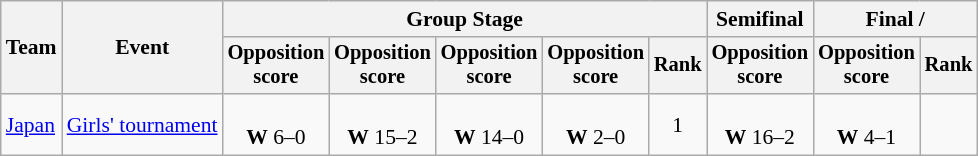<table class=wikitable style=font-size:90%;text-align:center>
<tr>
<th rowspan=2>Team</th>
<th rowspan=2>Event</th>
<th colspan=5>Group Stage</th>
<th>Semifinal</th>
<th colspan=2>Final / </th>
</tr>
<tr style=font-size:95%>
<th>Opposition<br>score</th>
<th>Opposition<br>score</th>
<th>Opposition<br>score</th>
<th>Opposition<br>score</th>
<th>Rank</th>
<th>Opposition<br>score</th>
<th>Opposition<br>score</th>
<th>Rank</th>
</tr>
<tr>
<td align=left><a href='#'>Japan</a></td>
<td align=left><a href='#'>Girls' tournament</a></td>
<td><br><strong>W</strong> 6–0</td>
<td><br><strong>W</strong> 15–2</td>
<td><br><strong>W</strong> 14–0</td>
<td><br><strong>W</strong> 2–0</td>
<td>1</td>
<td><br><strong>W</strong> 16–2</td>
<td><br><strong>W</strong> 4–1</td>
<td></td>
</tr>
</table>
